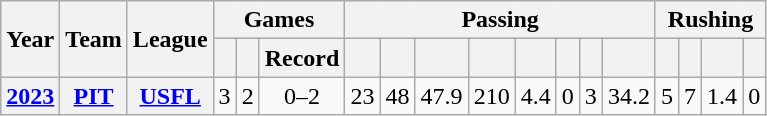<table class="wikitable" style="text-align:center">
<tr>
<th rowspan="2">Year</th>
<th rowspan="2">Team</th>
<th rowspan="2">League</th>
<th colspan="3">Games</th>
<th colspan="8">Passing</th>
<th colspan="4">Rushing</th>
</tr>
<tr>
<th></th>
<th></th>
<th>Record</th>
<th></th>
<th></th>
<th></th>
<th></th>
<th></th>
<th></th>
<th></th>
<th></th>
<th></th>
<th></th>
<th></th>
<th></th>
</tr>
<tr>
<th><a href='#'>2023</a></th>
<th><a href='#'>PIT</a></th>
<th><a href='#'>USFL</a></th>
<td>3</td>
<td>2</td>
<td>0–2</td>
<td>23</td>
<td>48</td>
<td>47.9</td>
<td>210</td>
<td>4.4</td>
<td>0</td>
<td>3</td>
<td>34.2</td>
<td>5</td>
<td>7</td>
<td>1.4</td>
<td>0</td>
</tr>
</table>
